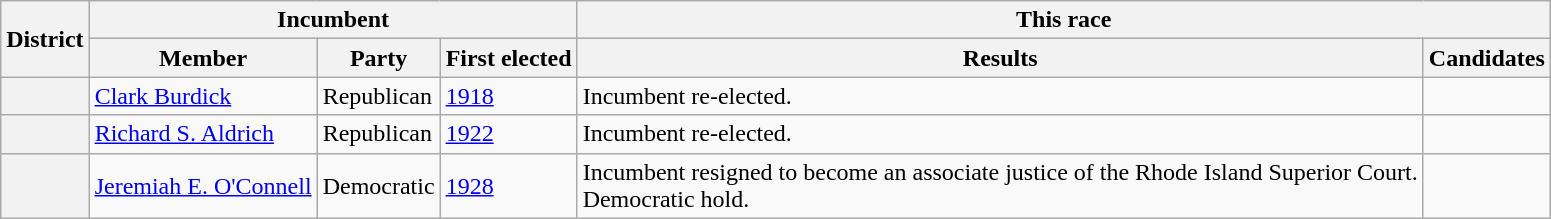<table class=wikitable>
<tr>
<th rowspan=2>District</th>
<th colspan=3>Incumbent</th>
<th colspan=2>This race</th>
</tr>
<tr>
<th>Member</th>
<th>Party</th>
<th>First elected</th>
<th>Results</th>
<th>Candidates</th>
</tr>
<tr>
<th></th>
<td><a href='#'>Clark Burdick</a></td>
<td>Republican</td>
<td><a href='#'>1918</a></td>
<td>Incumbent re-elected.</td>
<td nowrap></td>
</tr>
<tr>
<th></th>
<td><a href='#'>Richard S. Aldrich</a></td>
<td>Republican</td>
<td><a href='#'>1922</a></td>
<td>Incumbent re-elected.</td>
<td nowrap></td>
</tr>
<tr>
<th></th>
<td><a href='#'>Jeremiah E. O'Connell</a></td>
<td>Democratic</td>
<td><a href='#'>1928</a></td>
<td>Incumbent resigned to become an associate justice of the Rhode Island Superior Court.<br>Democratic hold.</td>
<td nowrap></td>
</tr>
</table>
